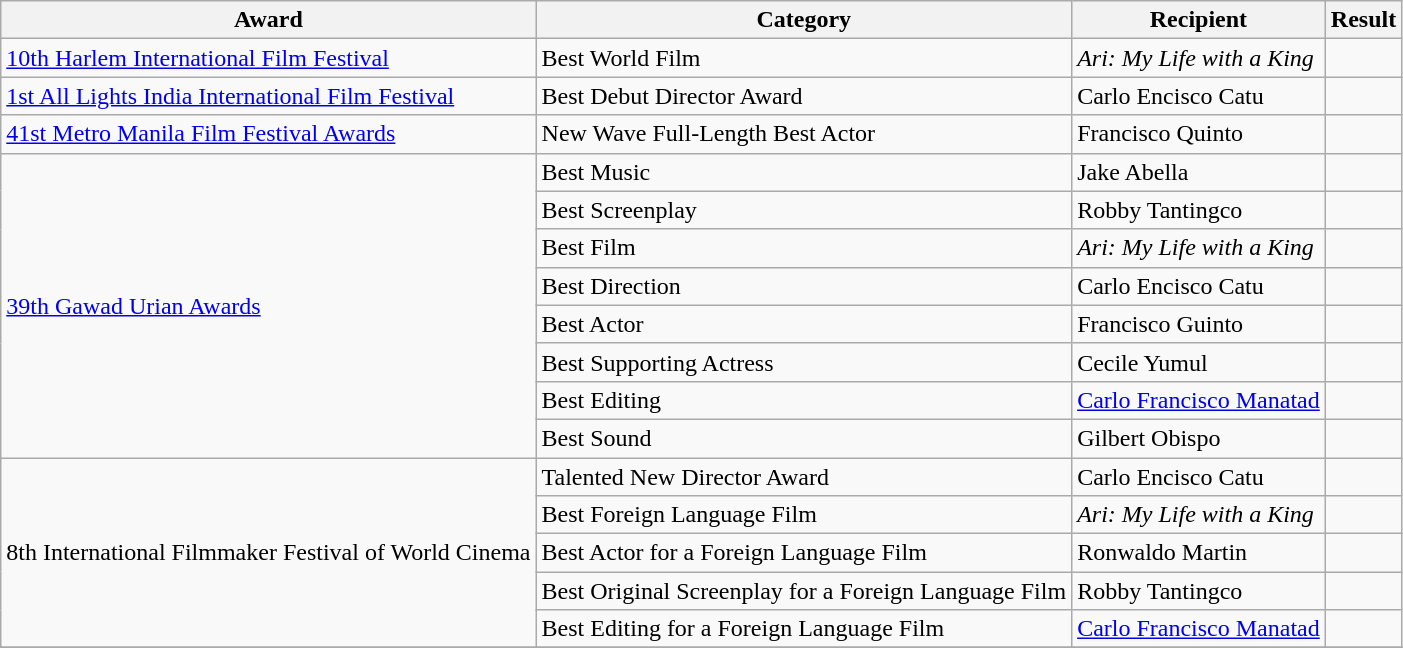<table class="wikitable">
<tr>
<th>Award</th>
<th>Category</th>
<th>Recipient</th>
<th>Result</th>
</tr>
<tr>
<td><a href='#'>10th Harlem International Film Festival</a></td>
<td>Best World Film</td>
<td><em>Ari: My Life with a King</em></td>
<td></td>
</tr>
<tr>
<td><a href='#'>1st All Lights India International Film Festival</a></td>
<td>Best Debut Director Award</td>
<td>Carlo Encisco Catu</td>
<td></td>
</tr>
<tr>
<td><a href='#'>41st Metro Manila Film Festival Awards</a></td>
<td>New Wave Full-Length Best Actor</td>
<td>Francisco Quinto</td>
<td></td>
</tr>
<tr>
<td rowspan=8><a href='#'>39th Gawad Urian Awards</a></td>
<td>Best Music</td>
<td>Jake Abella</td>
<td></td>
</tr>
<tr>
<td>Best Screenplay</td>
<td>Robby Tantingco</td>
<td></td>
</tr>
<tr>
<td>Best Film</td>
<td><em>Ari: My Life with a King</em></td>
<td></td>
</tr>
<tr>
<td>Best Direction</td>
<td>Carlo Encisco Catu</td>
<td></td>
</tr>
<tr>
<td>Best Actor</td>
<td>Francisco Guinto</td>
<td></td>
</tr>
<tr>
<td>Best Supporting Actress</td>
<td>Cecile Yumul</td>
<td></td>
</tr>
<tr>
<td>Best Editing</td>
<td><a href='#'>Carlo Francisco Manatad</a></td>
<td></td>
</tr>
<tr>
<td>Best Sound</td>
<td>Gilbert Obispo</td>
<td></td>
</tr>
<tr>
<td rowspan=5>8th International Filmmaker Festival of World Cinema</td>
<td>Talented New Director Award</td>
<td>Carlo Encisco Catu</td>
<td></td>
</tr>
<tr>
<td>Best Foreign Language Film</td>
<td><em>Ari: My Life with a King</em></td>
<td></td>
</tr>
<tr>
<td>Best Actor for a Foreign Language Film</td>
<td>Ronwaldo Martin</td>
<td></td>
</tr>
<tr>
<td>Best Original Screenplay for a Foreign Language Film</td>
<td>Robby Tantingco</td>
<td></td>
</tr>
<tr>
<td>Best Editing for a Foreign Language Film</td>
<td><a href='#'>Carlo Francisco Manatad</a></td>
<td></td>
</tr>
<tr>
</tr>
</table>
